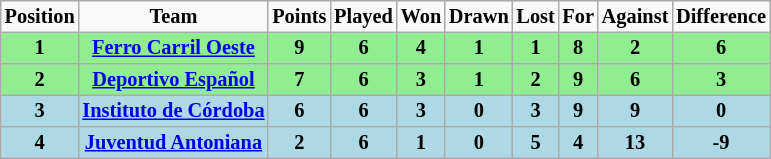<table border="2" cellpadding="2" cellspacing="0" style="margin: 0; background: #f9f9f9; border: 1px #aaa solid; border-collapse: collapse; font-size: 85%;">
<tr>
<th>Position</th>
<th>Team</th>
<th>Points</th>
<th>Played</th>
<th>Won</th>
<th>Drawn</th>
<th>Lost</th>
<th>For</th>
<th>Against</th>
<th>Difference</th>
</tr>
<tr>
<th bgcolor="lightgreen">1</th>
<th bgcolor="lightgreen"><a href='#'>Ferro Carril Oeste</a></th>
<th bgcolor="lightgreen">9</th>
<th bgcolor="lightgreen">6</th>
<th bgcolor="lightgreen">4</th>
<th bgcolor="lightgreen">1</th>
<th bgcolor="lightgreen">1</th>
<th bgcolor="lightgreen">8</th>
<th bgcolor="lightgreen">2</th>
<th bgcolor="lightgreen">6</th>
</tr>
<tr>
<th bgcolor="lightgreen">2</th>
<th bgcolor="lightgreen"><a href='#'>Deportivo Español</a></th>
<th bgcolor="lightgreen">7</th>
<th bgcolor="lightgreen">6</th>
<th bgcolor="lightgreen">3</th>
<th bgcolor="lightgreen">1</th>
<th bgcolor="lightgreen">2</th>
<th bgcolor="lightgreen">9</th>
<th bgcolor="lightgreen">6</th>
<th bgcolor="lightgreen">3</th>
</tr>
<tr>
<th bgcolor="lightblue">3</th>
<th bgcolor="lightblue"><a href='#'>Instituto de Córdoba</a></th>
<th bgcolor="lightblue">6</th>
<th bgcolor="lightblue">6</th>
<th bgcolor="lightblue">3</th>
<th bgcolor="lightblue">0</th>
<th bgcolor="lightblue">3</th>
<th bgcolor="lightblue">9</th>
<th bgcolor="lightblue">9</th>
<th bgcolor="lightblue">0</th>
</tr>
<tr>
<th bgcolor="lightblue">4</th>
<th bgcolor="lightblue"><a href='#'>Juventud Antoniana</a></th>
<th bgcolor="lightblue">2</th>
<th bgcolor="lightblue">6</th>
<th bgcolor="lightblue">1</th>
<th bgcolor="lightblue">0</th>
<th bgcolor="lightblue">5</th>
<th bgcolor="lightblue">4</th>
<th bgcolor="lightblue">13</th>
<th bgcolor="lightblue">-9</th>
</tr>
</table>
